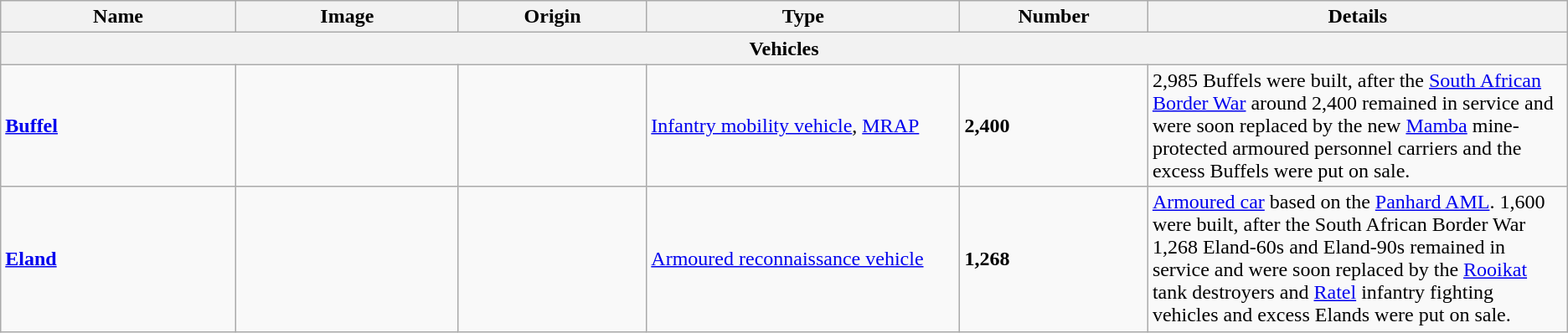<table class="wikitable">
<tr>
<th style="width:15%;">Name</th>
<th style="width:170px;">Image</th>
<th style="width:12%;">Origin</th>
<th style="width:20%;">Type</th>
<th style="width:12%;">Number</th>
<th>Details</th>
</tr>
<tr>
<th colspan="6">Vehicles</th>
</tr>
<tr>
<td><strong><a href='#'>Buffel</a></strong></td>
<td></td>
<td><small></small></td>
<td><a href='#'>Infantry mobility vehicle</a>, <a href='#'>MRAP</a></td>
<td><strong>2,400</strong></td>
<td>2,985 Buffels were built, after the <a href='#'>South African Border War</a> around 2,400 remained in service and were soon replaced by the new <a href='#'>Mamba</a> mine-protected armoured personnel carriers and the excess Buffels were put on sale.</td>
</tr>
<tr>
<td><a href='#'><strong>Eland</strong></a></td>
<td></td>
<td><small></small></td>
<td><a href='#'>Armoured reconnaissance vehicle</a></td>
<td><strong>1,268</strong></td>
<td><a href='#'>Armoured car</a> based on the <a href='#'>Panhard AML</a>. 1,600 were built, after the South African Border War 1,268 Eland-60s and Eland-90s remained in service and were soon replaced by the <a href='#'>Rooikat</a> tank destroyers and <a href='#'>Ratel</a> infantry fighting vehicles and excess Elands were put on sale.</td>
</tr>
</table>
